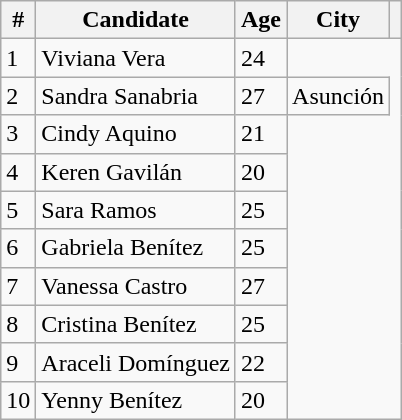<table class="sortable wikitable">
<tr>
<th>#</th>
<th>Candidate</th>
<th>Age</th>
<th>City</th>
<th></th>
</tr>
<tr>
<td>1</td>
<td>Viviana Vera</td>
<td>24</td>
</tr>
<tr>
<td>2</td>
<td>Sandra Sanabria</td>
<td>27</td>
<td>Asunción</td>
</tr>
<tr>
<td>3</td>
<td>Cindy Aquino</td>
<td>21</td>
</tr>
<tr>
<td>4</td>
<td>Keren Gavilán</td>
<td>20</td>
</tr>
<tr>
<td>5</td>
<td>Sara Ramos</td>
<td>25</td>
</tr>
<tr>
<td>6</td>
<td>Gabriela Benítez</td>
<td>25</td>
</tr>
<tr>
<td>7</td>
<td>Vanessa Castro</td>
<td>27</td>
</tr>
<tr>
<td>8</td>
<td>Cristina Benítez</td>
<td>25</td>
</tr>
<tr>
<td>9</td>
<td>Araceli Domínguez</td>
<td>22</td>
</tr>
<tr>
<td>10</td>
<td>Yenny Benítez</td>
<td>20</td>
</tr>
</table>
